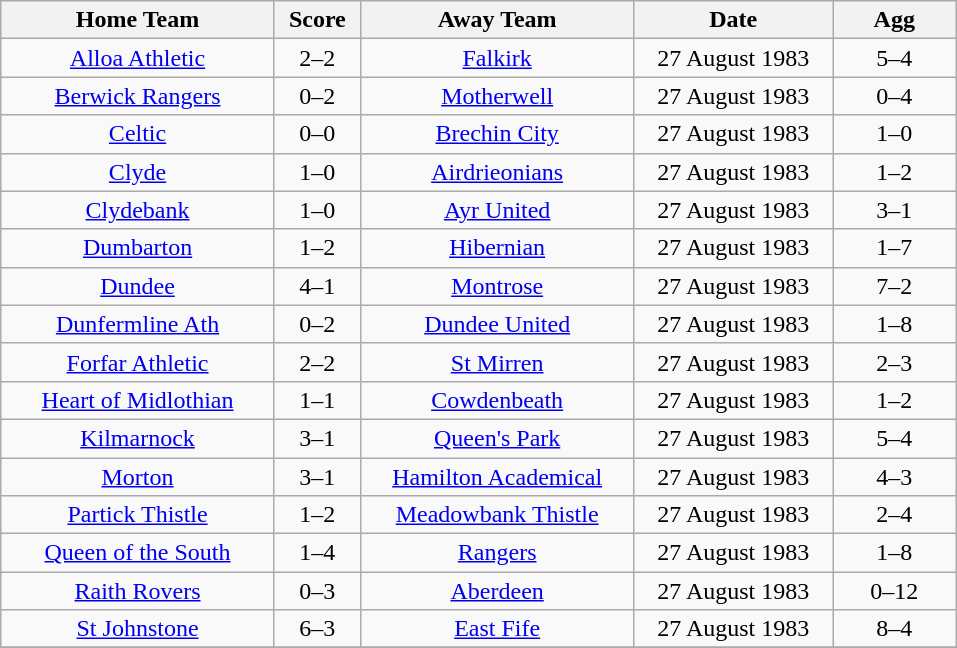<table class="wikitable" style="text-align:center;">
<tr>
<th width=175>Home Team</th>
<th width=50>Score</th>
<th width=175>Away Team</th>
<th width= 125>Date</th>
<th width= 75>Agg</th>
</tr>
<tr>
<td><a href='#'>Alloa Athletic</a></td>
<td>2–2</td>
<td><a href='#'>Falkirk</a></td>
<td>27 August 1983</td>
<td>5–4</td>
</tr>
<tr>
<td><a href='#'>Berwick Rangers</a></td>
<td>0–2</td>
<td><a href='#'>Motherwell</a></td>
<td>27 August 1983</td>
<td>0–4</td>
</tr>
<tr>
<td><a href='#'>Celtic</a></td>
<td>0–0</td>
<td><a href='#'>Brechin City</a></td>
<td>27 August 1983</td>
<td>1–0</td>
</tr>
<tr>
<td><a href='#'>Clyde</a></td>
<td>1–0</td>
<td><a href='#'>Airdrieonians</a></td>
<td>27 August 1983</td>
<td>1–2</td>
</tr>
<tr>
<td><a href='#'>Clydebank</a></td>
<td>1–0</td>
<td><a href='#'>Ayr United</a></td>
<td>27 August 1983</td>
<td>3–1</td>
</tr>
<tr>
<td><a href='#'>Dumbarton</a></td>
<td>1–2</td>
<td><a href='#'>Hibernian</a></td>
<td>27 August 1983</td>
<td>1–7</td>
</tr>
<tr>
<td><a href='#'>Dundee</a></td>
<td>4–1</td>
<td><a href='#'>Montrose</a></td>
<td>27 August 1983</td>
<td>7–2</td>
</tr>
<tr>
<td><a href='#'>Dunfermline Ath</a></td>
<td>0–2</td>
<td><a href='#'>Dundee United</a></td>
<td>27 August 1983</td>
<td>1–8</td>
</tr>
<tr>
<td><a href='#'>Forfar Athletic</a></td>
<td>2–2</td>
<td><a href='#'>St Mirren</a></td>
<td>27 August 1983</td>
<td>2–3</td>
</tr>
<tr>
<td><a href='#'>Heart of Midlothian</a></td>
<td>1–1</td>
<td><a href='#'>Cowdenbeath</a></td>
<td>27 August 1983</td>
<td>1–2</td>
</tr>
<tr>
<td><a href='#'>Kilmarnock</a></td>
<td>3–1</td>
<td><a href='#'>Queen's Park</a></td>
<td>27 August 1983</td>
<td>5–4</td>
</tr>
<tr>
<td><a href='#'>Morton</a></td>
<td>3–1</td>
<td><a href='#'>Hamilton Academical</a></td>
<td>27 August 1983</td>
<td>4–3</td>
</tr>
<tr>
<td><a href='#'>Partick Thistle</a></td>
<td>1–2</td>
<td><a href='#'>Meadowbank Thistle</a></td>
<td>27 August 1983</td>
<td>2–4</td>
</tr>
<tr>
<td><a href='#'>Queen of the South</a></td>
<td>1–4</td>
<td><a href='#'>Rangers</a></td>
<td>27 August 1983</td>
<td>1–8</td>
</tr>
<tr>
<td><a href='#'>Raith Rovers</a></td>
<td>0–3</td>
<td><a href='#'>Aberdeen</a></td>
<td>27 August 1983</td>
<td>0–12</td>
</tr>
<tr>
<td><a href='#'>St Johnstone</a></td>
<td>6–3</td>
<td><a href='#'>East Fife</a></td>
<td>27 August 1983</td>
<td>8–4</td>
</tr>
<tr>
</tr>
</table>
